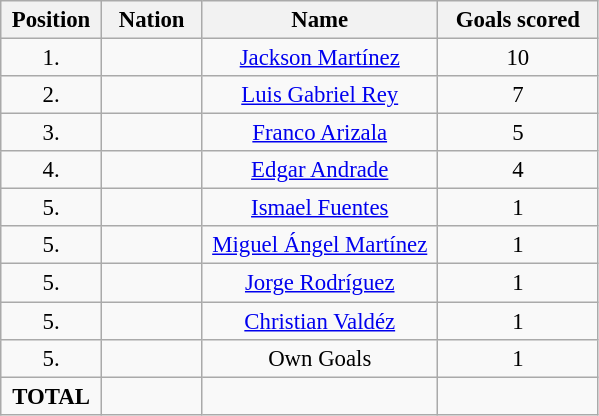<table class="wikitable" style="font-size: 95%; text-align: center;">
<tr>
<th width=60>Position</th>
<th width=60>Nation</th>
<th width=150>Name</th>
<th width=100>Goals scored</th>
</tr>
<tr>
<td>1.</td>
<td></td>
<td><a href='#'>Jackson Martínez</a></td>
<td>10</td>
</tr>
<tr>
<td>2.</td>
<td></td>
<td><a href='#'>Luis Gabriel Rey</a></td>
<td>7</td>
</tr>
<tr>
<td>3.</td>
<td></td>
<td><a href='#'>Franco Arizala</a></td>
<td>5</td>
</tr>
<tr>
<td>4.</td>
<td></td>
<td><a href='#'>Edgar Andrade</a></td>
<td>4</td>
</tr>
<tr>
<td>5.</td>
<td></td>
<td><a href='#'>Ismael Fuentes</a></td>
<td>1</td>
</tr>
<tr>
<td>5.</td>
<td></td>
<td><a href='#'>Miguel Ángel Martínez</a></td>
<td>1</td>
</tr>
<tr>
<td>5.</td>
<td></td>
<td><a href='#'>Jorge Rodríguez</a></td>
<td>1</td>
</tr>
<tr>
<td>5.</td>
<td></td>
<td><a href='#'>Christian Valdéz</a></td>
<td>1</td>
</tr>
<tr>
<td>5.</td>
<td></td>
<td>Own Goals</td>
<td>1</td>
</tr>
<tr>
<td><strong>TOTAL</strong></td>
<td></td>
<td></td>
<td></td>
</tr>
</table>
